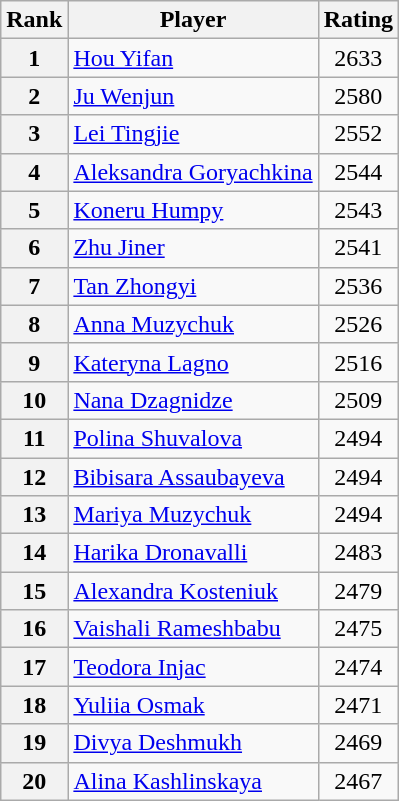<table class="wikitable">
<tr>
<th>Rank</th>
<th>Player</th>
<th>Rating</th>
</tr>
<tr>
<th>1</th>
<td> <a href='#'>Hou Yifan</a></td>
<td style='text-align:center'>2633</td>
</tr>
<tr>
<th>2</th>
<td> <a href='#'>Ju Wenjun</a></td>
<td style='text-align:center'>2580</td>
</tr>
<tr>
<th>3</th>
<td> <a href='#'>Lei Tingjie</a></td>
<td style='text-align:center'>2552</td>
</tr>
<tr>
<th>4</th>
<td> <a href='#'>Aleksandra Goryachkina</a></td>
<td style='text-align:center'>2544</td>
</tr>
<tr>
<th>5</th>
<td> <a href='#'>Koneru Humpy</a></td>
<td style='text-align:center'>2543</td>
</tr>
<tr>
<th>6</th>
<td> <a href='#'>Zhu Jiner</a></td>
<td style='text-align:center'>2541</td>
</tr>
<tr>
<th>7</th>
<td> <a href='#'>Tan Zhongyi</a></td>
<td style='text-align:center'>2536</td>
</tr>
<tr>
<th>8</th>
<td> <a href='#'>Anna Muzychuk</a></td>
<td style='text-align:center'>2526</td>
</tr>
<tr>
<th>9</th>
<td> <a href='#'>Kateryna Lagno</a></td>
<td style='text-align:center'>2516</td>
</tr>
<tr>
<th>10</th>
<td> <a href='#'>Nana Dzagnidze</a></td>
<td style='text-align:center'>2509</td>
</tr>
<tr>
<th>11</th>
<td> <a href='#'>Polina Shuvalova</a></td>
<td style='text-align:center'>2494</td>
</tr>
<tr>
<th>12</th>
<td> <a href='#'>Bibisara Assaubayeva</a></td>
<td style='text-align:center'>2494</td>
</tr>
<tr>
<th>13</th>
<td> <a href='#'>Mariya Muzychuk</a></td>
<td style='text-align:center'>2494</td>
</tr>
<tr>
<th>14</th>
<td> <a href='#'>Harika Dronavalli</a></td>
<td style='text-align:center'>2483</td>
</tr>
<tr>
<th>15</th>
<td> <a href='#'>Alexandra Kosteniuk</a></td>
<td style='text-align:center'>2479</td>
</tr>
<tr>
<th>16</th>
<td> <a href='#'>Vaishali Rameshbabu</a></td>
<td style='text-align:center'>2475</td>
</tr>
<tr>
<th>17</th>
<td> <a href='#'>Teodora Injac</a></td>
<td style='text-align:center'>2474</td>
</tr>
<tr>
<th>18</th>
<td> <a href='#'>Yuliia Osmak</a></td>
<td style='text-align:center'>2471</td>
</tr>
<tr>
<th>19</th>
<td> <a href='#'>Divya Deshmukh</a></td>
<td style='text-align:center'>2469</td>
</tr>
<tr>
<th>20</th>
<td> <a href='#'>Alina Kashlinskaya</a></td>
<td style='text-align:center'>2467</td>
</tr>
</table>
